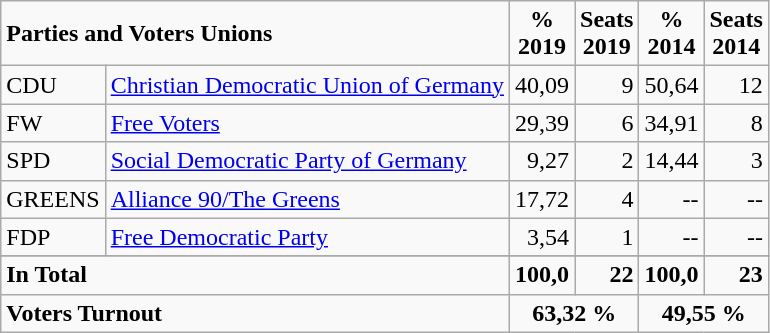<table class="wikitable">
<tr -- class="hintergrundfarbe5">
<td colspan="2"><strong>Parties and Voters Unions</strong></td>
<td align="center"><strong>%<br>2019</strong></td>
<td align="center"><strong>Seats<br>2019</strong></td>
<td align="center"><strong>%<br>2014</strong></td>
<td align="Center"><strong>Seats<br>2014</strong></td>
</tr>
<tr --->
<td>CDU</td>
<td><a href='#'>Christian Democratic Union of Germany</a></td>
<td align="right">40,09</td>
<td align="right">9</td>
<td align="right">50,64</td>
<td align="right">12</td>
</tr>
<tr --->
<td>FW</td>
<td><a href='#'>Free Voters</a></td>
<td align="right">29,39</td>
<td align="right">6</td>
<td align="right">34,91</td>
<td align="right">8</td>
</tr>
<tr --->
<td>SPD</td>
<td><a href='#'>Social Democratic Party of Germany</a></td>
<td align="right">9,27</td>
<td align="right">2</td>
<td align="right">14,44</td>
<td align="right">3</td>
</tr>
<tr --->
<td>GREENS</td>
<td><a href='#'>Alliance 90/The Greens</a></td>
<td align="right">17,72</td>
<td align="right">4</td>
<td align="right">--</td>
<td align="right">--</td>
</tr>
<tr --->
<td>FDP</td>
<td><a href='#'>Free Democratic Party</a></td>
<td align="right">3,54</td>
<td align="right">1</td>
<td align="right">--</td>
<td align="right">--</td>
</tr>
<tr --->
</tr>
<tr -- class="hintergrundfarbe5">
<td colspan="2"><strong>In Total</strong></td>
<td align="right"><strong>100,0</strong></td>
<td align="right"><strong>22</strong></td>
<td align="right"><strong>100,0</strong></td>
<td align="right"><strong>23</strong></td>
</tr>
<tr -- class="hintergrundfarbe5">
<td colspan="2"><strong>Voters Turnout</strong></td>
<td colspan="2" align="center"><strong>63,32 %</strong></td>
<td colspan="2" align="center"><strong>49,55 %</strong></td>
</tr>
</table>
